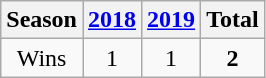<table class="wikitable">
<tr>
<th>Season</th>
<th><a href='#'>2018</a></th>
<th><a href='#'>2019</a></th>
<th><strong>Total</strong></th>
</tr>
<tr align=center>
<td>Wins</td>
<td>1</td>
<td>1</td>
<td><strong>2</strong></td>
</tr>
</table>
